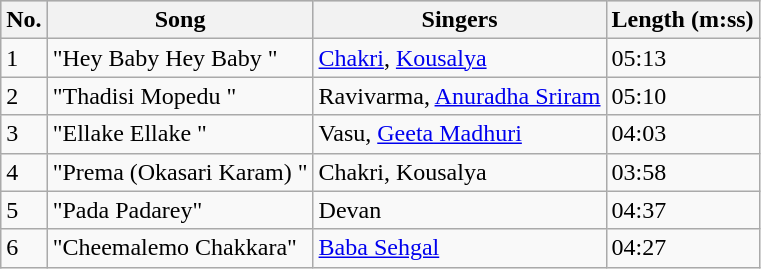<table class="wikitable">
<tr style="background:#cccccf; text-align:center;">
<th>No.</th>
<th>Song</th>
<th>Singers</th>
<th>Length (m:ss)</th>
</tr>
<tr>
<td>1</td>
<td>"Hey Baby Hey Baby "</td>
<td><a href='#'>Chakri</a>, <a href='#'>Kousalya</a></td>
<td>05:13</td>
</tr>
<tr>
<td>2</td>
<td>"Thadisi Mopedu "</td>
<td>Ravivarma, <a href='#'>Anuradha Sriram</a></td>
<td>05:10</td>
</tr>
<tr>
<td>3</td>
<td>"Ellake Ellake "</td>
<td>Vasu, <a href='#'>Geeta Madhuri</a></td>
<td>04:03</td>
</tr>
<tr>
<td>4</td>
<td>"Prema (Okasari Karam) "</td>
<td>Chakri, Kousalya</td>
<td>03:58</td>
</tr>
<tr>
<td>5</td>
<td>"Pada Padarey"</td>
<td>Devan</td>
<td>04:37</td>
</tr>
<tr>
<td>6</td>
<td>"Cheemalemo Chakkara"</td>
<td><a href='#'>Baba Sehgal</a></td>
<td>04:27</td>
</tr>
</table>
